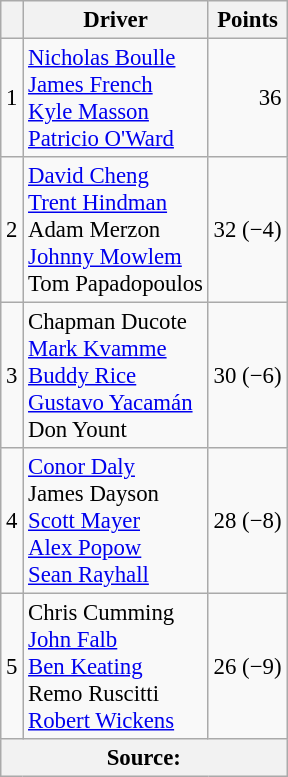<table class="wikitable" style="font-size: 95%;">
<tr>
<th scope="col"></th>
<th scope="col">Driver</th>
<th scope="col">Points</th>
</tr>
<tr>
<td align=center>1</td>
<td> <a href='#'>Nicholas Boulle</a><br> <a href='#'>James French</a><br> <a href='#'>Kyle Masson</a><br> <a href='#'>Patricio O'Ward</a></td>
<td align=right>36</td>
</tr>
<tr>
<td align=center>2</td>
<td> <a href='#'>David Cheng</a><br> <a href='#'>Trent Hindman</a><br> Adam Merzon<br> <a href='#'>Johnny Mowlem</a><br> Tom Papadopoulos</td>
<td align=right>32 (−4)</td>
</tr>
<tr>
<td align=center>3</td>
<td> Chapman Ducote<br> <a href='#'>Mark Kvamme</a><br> <a href='#'>Buddy Rice</a><br> <a href='#'>Gustavo Yacamán</a><br> Don Yount</td>
<td align=right>30 (−6)</td>
</tr>
<tr>
<td align=center>4</td>
<td> <a href='#'>Conor Daly</a><br> James Dayson<br> <a href='#'>Scott Mayer</a><br> <a href='#'>Alex Popow</a><br> <a href='#'>Sean Rayhall</a></td>
<td align=right>28 (−8)</td>
</tr>
<tr>
<td align=center>5</td>
<td> Chris Cumming<br> <a href='#'>John Falb</a><br> <a href='#'>Ben Keating</a><br> Remo Ruscitti<br> <a href='#'>Robert Wickens</a></td>
<td align=right>26 (−9)</td>
</tr>
<tr>
<th colspan=4>Source:</th>
</tr>
</table>
